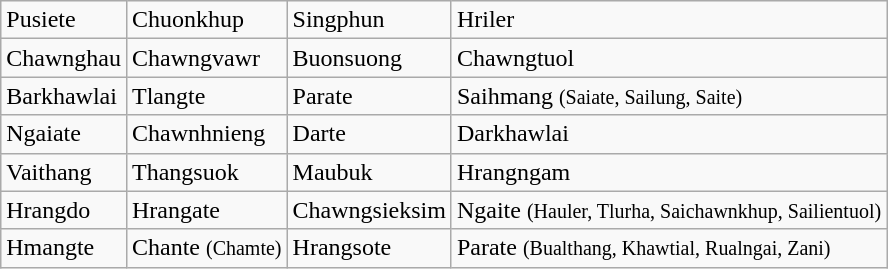<table class="wikitable">
<tr>
<td>Pusiete</td>
<td>Chuonkhup</td>
<td>Singphun</td>
<td>Hriler</td>
</tr>
<tr>
<td>Chawnghau</td>
<td>Chawngvawr</td>
<td>Buonsuong</td>
<td>Chawngtuol</td>
</tr>
<tr>
<td>Barkhawlai</td>
<td>Tlangte</td>
<td>Parate</td>
<td>Saihmang <small>(Saiate, Sailung, Saite)</small></td>
</tr>
<tr>
<td>Ngaiate</td>
<td>Chawnhnieng</td>
<td>Darte</td>
<td>Darkhawlai</td>
</tr>
<tr>
<td>Vaithang</td>
<td>Thangsuok</td>
<td>Maubuk</td>
<td>Hrangngam</td>
</tr>
<tr>
<td>Hrangdo</td>
<td>Hrangate</td>
<td>Chawngsieksim</td>
<td>Ngaite <small>(Hauler, Tlurha, Saichawnkhup, Sailientuol)</small></td>
</tr>
<tr>
<td>Hmangte</td>
<td>Chante <small>(Chamte)</small></td>
<td>Hrangsote</td>
<td>Parate <small>(Bualthang, Khawtial, Rualngai, Zani)</small></td>
</tr>
</table>
